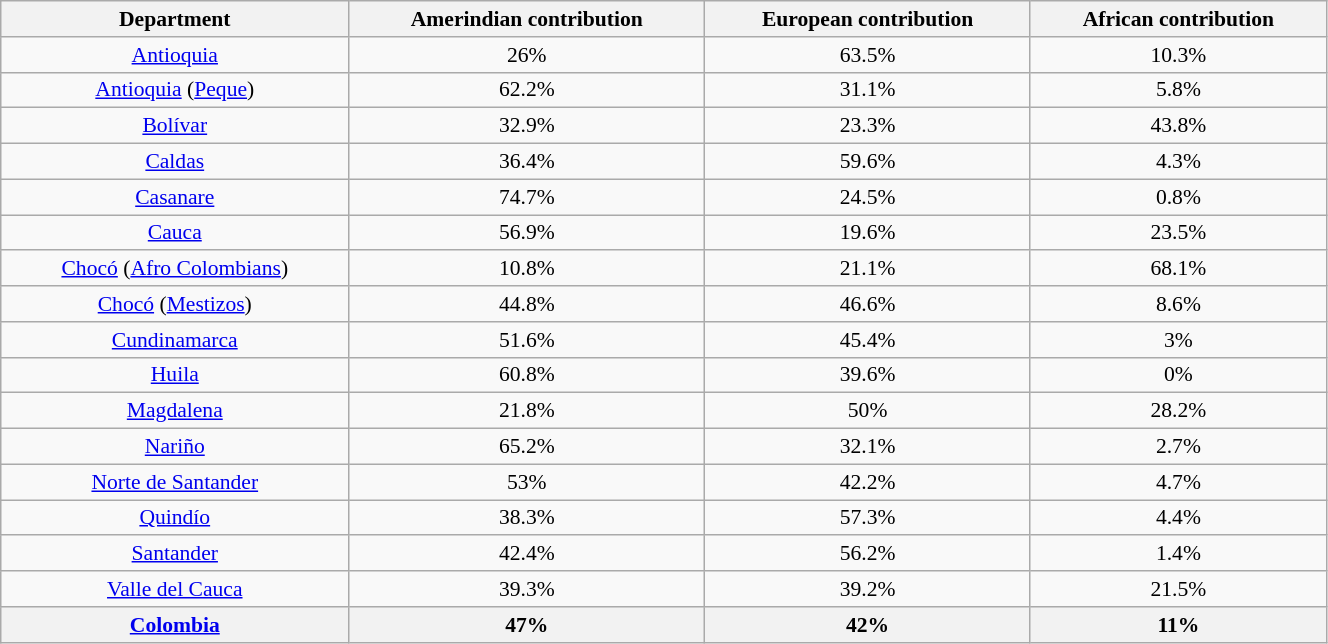<table class="wikitable sortable" border="1" style="font-size: 90%;" width=70% align="center">
<tr>
<th><strong>Department</strong></th>
<th><strong>Amerindian contribution</strong></th>
<th><strong>European contribution</strong></th>
<th><strong>African contribution</strong></th>
</tr>
<tr align="center">
<td><a href='#'>Antioquia</a></td>
<td>26%</td>
<td>63.5%</td>
<td>10.3%</td>
</tr>
<tr align="center">
<td><a href='#'>Antioquia</a> (<a href='#'>Peque</a>)</td>
<td>62.2%</td>
<td>31.1%</td>
<td>5.8%</td>
</tr>
<tr align="center">
<td><a href='#'>Bolívar</a></td>
<td>32.9%</td>
<td>23.3%</td>
<td>43.8%</td>
</tr>
<tr align="center">
<td><a href='#'>Caldas</a></td>
<td>36.4%</td>
<td>59.6%</td>
<td>4.3%</td>
</tr>
<tr align="center">
<td><a href='#'>Casanare</a></td>
<td>74.7%</td>
<td>24.5%</td>
<td>0.8%</td>
</tr>
<tr align="center">
<td><a href='#'>Cauca</a></td>
<td>56.9%</td>
<td>19.6%</td>
<td>23.5%</td>
</tr>
<tr align="center">
<td><a href='#'>Chocó</a> (<a href='#'>Afro Colombians</a>)</td>
<td>10.8%</td>
<td>21.1%</td>
<td>68.1%</td>
</tr>
<tr align="center">
<td><a href='#'>Chocó</a> (<a href='#'>Mestizos</a>)</td>
<td>44.8%</td>
<td>46.6%</td>
<td>8.6%</td>
</tr>
<tr align="center">
<td><a href='#'>Cundinamarca</a></td>
<td>51.6%</td>
<td>45.4%</td>
<td>3%</td>
</tr>
<tr align="center">
<td><a href='#'>Huila</a></td>
<td>60.8%</td>
<td>39.6%</td>
<td>0%</td>
</tr>
<tr align="center">
<td><a href='#'>Magdalena</a></td>
<td>21.8%</td>
<td>50%</td>
<td>28.2%</td>
</tr>
<tr align="center">
<td><a href='#'>Nariño</a></td>
<td>65.2%</td>
<td>32.1%</td>
<td>2.7%</td>
</tr>
<tr align="center">
<td><a href='#'>Norte de Santander</a></td>
<td>53%</td>
<td>42.2%</td>
<td>4.7%</td>
</tr>
<tr align="center">
<td><a href='#'>Quindío</a></td>
<td>38.3%</td>
<td>57.3%</td>
<td>4.4%</td>
</tr>
<tr align="center">
<td><a href='#'>Santander</a></td>
<td>42.4%</td>
<td>56.2%</td>
<td>1.4%</td>
</tr>
<tr align="center">
<td><a href='#'>Valle del Cauca</a></td>
<td>39.3%</td>
<td>39.2%</td>
<td>21.5%</td>
</tr>
<tr>
<th><a href='#'>Colombia</a></th>
<th>47%</th>
<th>42%</th>
<th>11%</th>
</tr>
</table>
